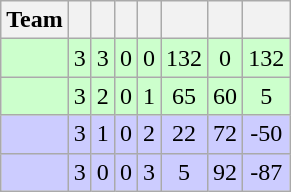<table class="wikitable" style="text-align: center;">
<tr>
<th>Team</th>
<th></th>
<th></th>
<th></th>
<th></th>
<th></th>
<th></th>
<th></th>
</tr>
<tr bgcolor="ccffcc">
<td align="left"></td>
<td>3</td>
<td>3</td>
<td>0</td>
<td>0</td>
<td>132</td>
<td>0</td>
<td>132</td>
</tr>
<tr bgcolor="ccffcc">
<td align="left"></td>
<td>3</td>
<td>2</td>
<td>0</td>
<td>1</td>
<td>65</td>
<td>60</td>
<td>5</td>
</tr>
<tr bgcolor="ccccff">
<td align="left"></td>
<td>3</td>
<td>1</td>
<td>0</td>
<td>2</td>
<td>22</td>
<td>72</td>
<td>-50</td>
</tr>
<tr bgcolor="ccccff">
<td align="left"></td>
<td>3</td>
<td>0</td>
<td>0</td>
<td>3</td>
<td>5</td>
<td>92</td>
<td>-87</td>
</tr>
</table>
